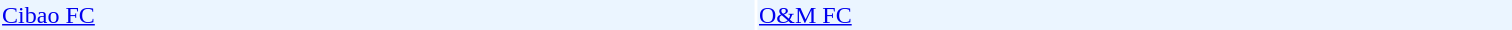<table width=80% style="margin: 1em auto;">
<tr>
<td bgcolor=#EBF5FF align="left"><a href='#'>Cibao FC</a></td>
<td bgcolor=#EBF5FF align="left"><a href='#'>O&M FC</a></td>
</tr>
</table>
